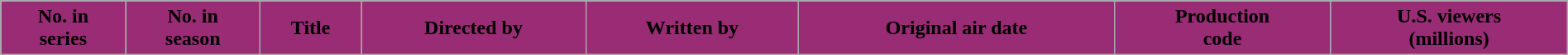<table class="wikitable plainrowheaders" style="width: 100%; margin-right: 0;">
<tr>
<th style="background:#9A2B75; color:#000;">No. in<br>series</th>
<th style="background:#9A2B75; color:#000;">No. in<br>season</th>
<th style="background:#9A2B75; color:#000;">Title</th>
<th style="background:#9A2B75; color:#000;">Directed by</th>
<th style="background:#9A2B75; color:#000;">Written by</th>
<th style="background:#9A2B75; color:#000;">Original air date</th>
<th style="background:#9A2B75; color:#000;">Production<br>code</th>
<th style="background:#9A2B75; color:#000;">U.S. viewers<br>(millions)<br>














</th>
</tr>
</table>
